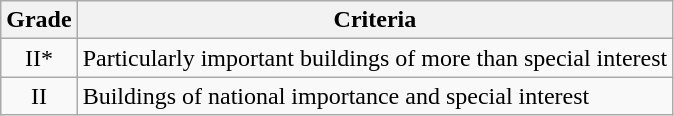<table class="wikitable">
<tr>
<th>Grade</th>
<th>Criteria</th>
</tr>
<tr>
<td align="center" >II*</td>
<td>Particularly important buildings of more than special interest</td>
</tr>
<tr>
<td align="center" >II</td>
<td>Buildings of national importance and special interest</td>
</tr>
</table>
